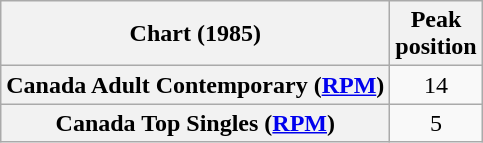<table class="wikitable sortable plainrowheaders" style="text-align:center">
<tr>
<th scope="col">Chart (1985)</th>
<th scope="col">Peak<br>position</th>
</tr>
<tr>
<th scope="row">Canada Adult Contemporary (<a href='#'>RPM</a>)</th>
<td>14</td>
</tr>
<tr>
<th scope="row">Canada Top Singles (<a href='#'>RPM</a>)</th>
<td>5</td>
</tr>
</table>
